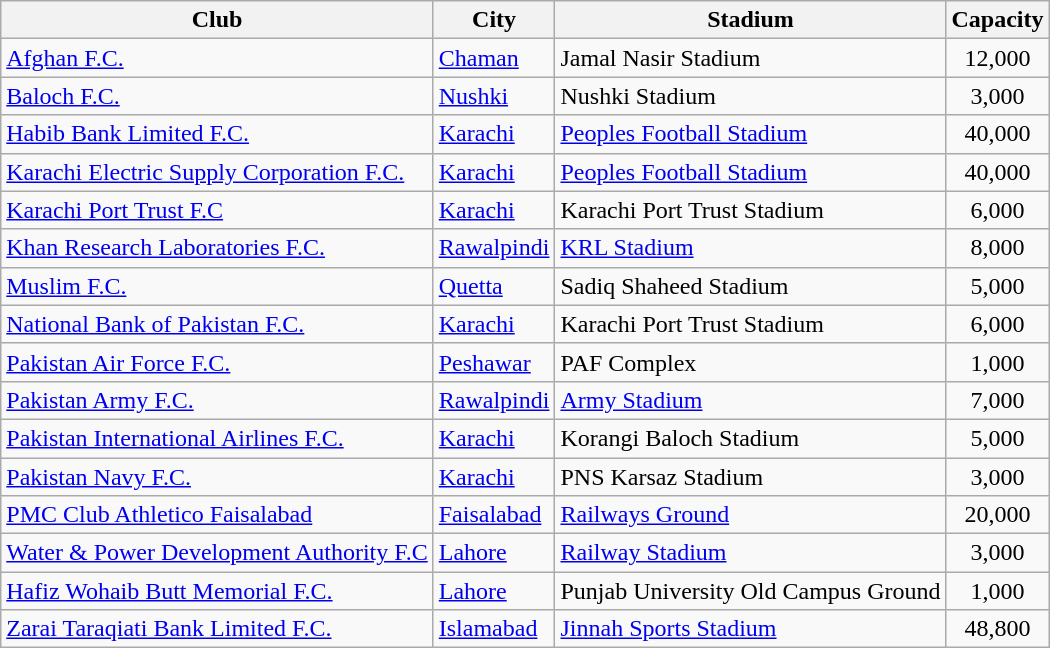<table class="wikitable sortable">
<tr>
<th>Club</th>
<th>City</th>
<th>Stadium</th>
<th>Capacity</th>
</tr>
<tr>
<td><a href='#'>Afghan F.C.</a></td>
<td><a href='#'>Chaman</a></td>
<td>Jamal Nasir Stadium</td>
<td style="text-align:center;">12,000</td>
</tr>
<tr>
<td><a href='#'>Baloch F.C.</a></td>
<td><a href='#'>Nushki</a></td>
<td>Nushki Stadium</td>
<td style="text-align:center;">3,000</td>
</tr>
<tr>
<td><a href='#'>Habib Bank Limited F.C.</a></td>
<td><a href='#'>Karachi</a></td>
<td><a href='#'>Peoples Football Stadium</a></td>
<td style="text-align:center;">40,000</td>
</tr>
<tr>
<td><a href='#'>Karachi Electric Supply Corporation F.C.</a></td>
<td><a href='#'>Karachi</a></td>
<td><a href='#'>Peoples Football Stadium</a></td>
<td style="text-align:center;">40,000</td>
</tr>
<tr>
<td><a href='#'>Karachi Port Trust F.C</a></td>
<td><a href='#'>Karachi</a></td>
<td>Karachi Port Trust Stadium</td>
<td style="text-align:center;">6,000</td>
</tr>
<tr>
<td><a href='#'>Khan Research Laboratories F.C.</a></td>
<td><a href='#'>Rawalpindi</a></td>
<td><a href='#'>KRL Stadium</a></td>
<td style="text-align:center;">8,000</td>
</tr>
<tr>
<td><a href='#'>Muslim F.C.</a></td>
<td><a href='#'>Quetta</a></td>
<td>Sadiq Shaheed Stadium</td>
<td style="text-align:center;">5,000</td>
</tr>
<tr>
<td><a href='#'>National Bank of Pakistan F.C.</a></td>
<td><a href='#'>Karachi</a></td>
<td>Karachi Port Trust Stadium</td>
<td style="text-align:center;">6,000</td>
</tr>
<tr>
<td><a href='#'>Pakistan Air Force F.C.</a></td>
<td><a href='#'>Peshawar</a></td>
<td>PAF Complex</td>
<td style="text-align:center;">1,000</td>
</tr>
<tr>
<td><a href='#'>Pakistan Army F.C.</a></td>
<td><a href='#'>Rawalpindi</a></td>
<td><a href='#'>Army Stadium</a></td>
<td style="text-align:center;">7,000</td>
</tr>
<tr>
<td><a href='#'>Pakistan International Airlines F.C.</a></td>
<td><a href='#'>Karachi</a></td>
<td>Korangi Baloch Stadium</td>
<td style="text-align:center;">5,000</td>
</tr>
<tr>
<td><a href='#'>Pakistan Navy F.C.</a></td>
<td><a href='#'>Karachi</a></td>
<td>PNS Karsaz Stadium</td>
<td style="text-align:center;">3,000</td>
</tr>
<tr>
<td><a href='#'>PMC Club Athletico Faisalabad</a></td>
<td><a href='#'>Faisalabad</a></td>
<td><a href='#'>Railways Ground</a></td>
<td style="text-align:center;">20,000</td>
</tr>
<tr>
<td><a href='#'>Water & Power Development Authority F.C</a></td>
<td><a href='#'>Lahore</a></td>
<td><a href='#'>Railway Stadium</a></td>
<td style="text-align:center;">3,000</td>
</tr>
<tr>
<td><a href='#'>Hafiz Wohaib Butt Memorial F.C.</a></td>
<td><a href='#'>Lahore</a></td>
<td>Punjab University Old Campus Ground</td>
<td style="text-align:center;">1,000</td>
</tr>
<tr>
<td><a href='#'>Zarai Taraqiati Bank Limited F.C.</a></td>
<td><a href='#'>Islamabad</a></td>
<td><a href='#'>Jinnah Sports Stadium</a></td>
<td style="text-align:center;">48,800</td>
</tr>
</table>
